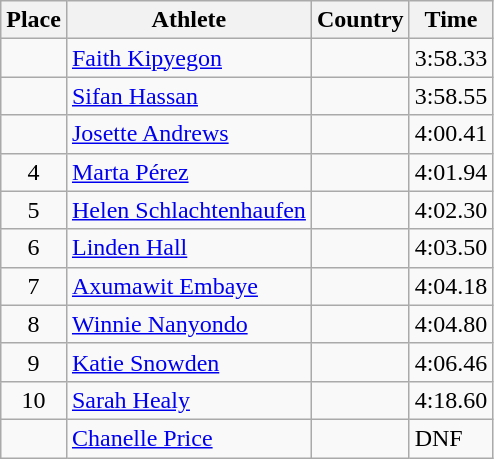<table class="wikitable">
<tr>
<th>Place</th>
<th>Athlete</th>
<th>Country</th>
<th>Time</th>
</tr>
<tr>
<td align=center></td>
<td><a href='#'>Faith Kipyegon</a></td>
<td></td>
<td>3:58.33</td>
</tr>
<tr>
<td align=center></td>
<td><a href='#'>Sifan Hassan</a></td>
<td></td>
<td>3:58.55</td>
</tr>
<tr>
<td align=center></td>
<td><a href='#'>Josette Andrews</a></td>
<td></td>
<td>4:00.41</td>
</tr>
<tr>
<td align=center>4</td>
<td><a href='#'>Marta Pérez</a></td>
<td></td>
<td>4:01.94</td>
</tr>
<tr>
<td align=center>5</td>
<td><a href='#'>Helen Schlachtenhaufen</a></td>
<td></td>
<td>4:02.30</td>
</tr>
<tr>
<td align=center>6</td>
<td><a href='#'>Linden Hall</a></td>
<td></td>
<td>4:03.50</td>
</tr>
<tr>
<td align=center>7</td>
<td><a href='#'>Axumawit Embaye</a></td>
<td></td>
<td>4:04.18</td>
</tr>
<tr>
<td align=center>8</td>
<td><a href='#'>Winnie Nanyondo</a></td>
<td></td>
<td>4:04.80</td>
</tr>
<tr>
<td align=center>9</td>
<td><a href='#'>Katie Snowden</a></td>
<td></td>
<td>4:06.46</td>
</tr>
<tr>
<td align=center>10</td>
<td><a href='#'>Sarah Healy</a></td>
<td></td>
<td>4:18.60</td>
</tr>
<tr>
<td align=center></td>
<td><a href='#'>Chanelle Price</a></td>
<td></td>
<td>DNF</td>
</tr>
</table>
